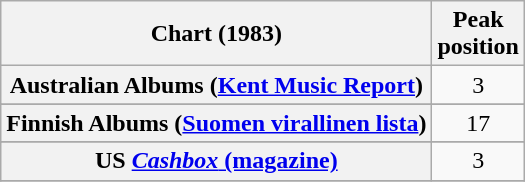<table class="wikitable sortable plainrowheaders">
<tr>
<th scope="col">Chart (1983)</th>
<th scope="col">Peak<br>position</th>
</tr>
<tr>
<th scope="row">Australian Albums (<a href='#'>Kent Music Report</a>)</th>
<td align="center">3</td>
</tr>
<tr>
</tr>
<tr>
</tr>
<tr>
<th scope="row">Finnish Albums (<a href='#'>Suomen virallinen lista</a>)</th>
<td align="center">17</td>
</tr>
<tr>
</tr>
<tr>
</tr>
<tr>
</tr>
<tr>
</tr>
<tr>
</tr>
<tr>
</tr>
<tr>
</tr>
<tr>
</tr>
<tr>
<th scope="row">US  <a href='#'><em>Cashbox</em> (magazine)</a></th>
<td align="center">3</td>
</tr>
<tr>
</tr>
</table>
